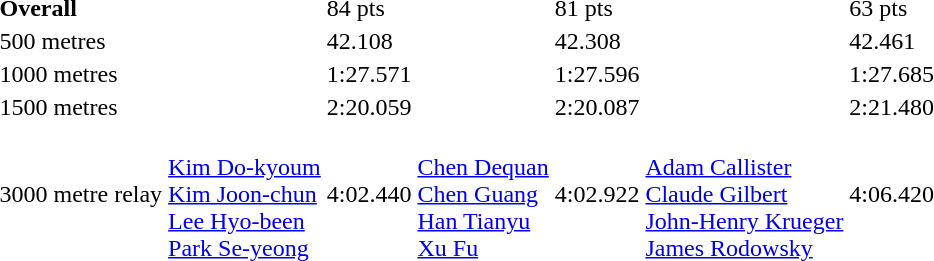<table>
<tr>
<td><strong>Overall</strong></td>
<td></td>
<td>84 pts</td>
<td></td>
<td>81 pts</td>
<td></td>
<td>63 pts</td>
</tr>
<tr>
<td>500 metres</td>
<td></td>
<td>42.108</td>
<td></td>
<td>42.308</td>
<td></td>
<td>42.461</td>
</tr>
<tr>
<td>1000 metres</td>
<td></td>
<td>1:27.571</td>
<td></td>
<td>1:27.596</td>
<td></td>
<td>1:27.685</td>
</tr>
<tr>
<td>1500 metres</td>
<td></td>
<td>2:20.059</td>
<td></td>
<td>2:20.087</td>
<td></td>
<td>2:21.480</td>
</tr>
<tr>
<td>3000 metre relay</td>
<td><br><a href='#'>Kim Do-kyoum</a><br><a href='#'>Kim Joon-chun</a><br><a href='#'>Lee Hyo-been</a><br><a href='#'>Park Se-yeong</a></td>
<td>4:02.440</td>
<td><br><a href='#'>Chen Dequan</a><br><a href='#'>Chen Guang</a><br><a href='#'>Han Tianyu</a><br><a href='#'>Xu Fu</a></td>
<td>4:02.922</td>
<td><br><a href='#'>Adam Callister</a><br><a href='#'>Claude Gilbert</a><br><a href='#'>John-Henry Krueger</a><br><a href='#'>James Rodowsky</a></td>
<td>4:06.420</td>
</tr>
</table>
